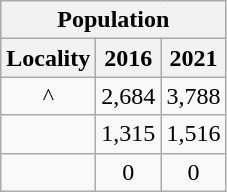<table class="wikitable" style="text-align:center;">
<tr>
<th colspan="3" style="text-align:center;  font-weight:bold">Population</th>
</tr>
<tr>
<th style="text-align:center; background:  font-weight:bold">Locality</th>
<th style="text-align:center; background:  font-weight:bold"><strong>2016</strong></th>
<th style="text-align:center; background:  font-weight:bold"><strong>2021</strong></th>
</tr>
<tr>
<td>^</td>
<td>2,684</td>
<td>3,788</td>
</tr>
<tr>
<td></td>
<td>1,315</td>
<td>1,516</td>
</tr>
<tr>
<td></td>
<td>0</td>
<td>0</td>
</tr>
</table>
